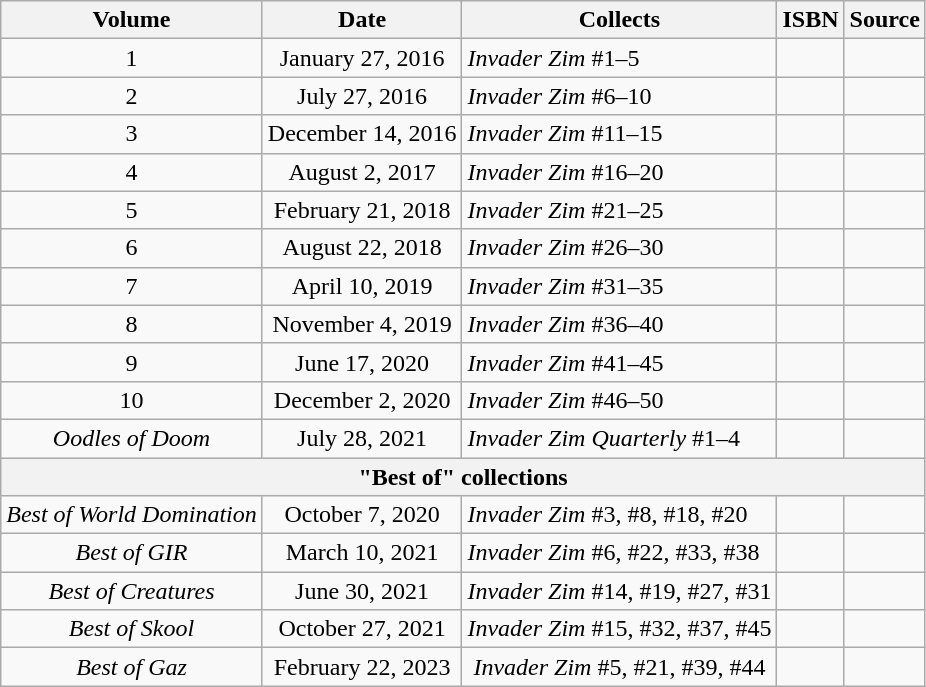<table class="wikitable" style="text-align: center">
<tr>
<th>Volume</th>
<th>Date</th>
<th>Collects</th>
<th>ISBN</th>
<th>Source</th>
</tr>
<tr>
<td>1</td>
<td>January 27, 2016</td>
<td align=left><em>Invader Zim</em> #1–5</td>
<td></td>
<td></td>
</tr>
<tr>
<td>2</td>
<td>July 27, 2016</td>
<td align=left><em>Invader Zim</em> #6–10</td>
<td></td>
<td></td>
</tr>
<tr>
<td>3</td>
<td>December 14, 2016</td>
<td align=left><em>Invader Zim</em> #11–15</td>
<td></td>
<td></td>
</tr>
<tr>
<td>4</td>
<td>August 2, 2017</td>
<td align=left><em>Invader Zim</em> #16–20</td>
<td></td>
<td></td>
</tr>
<tr>
<td>5</td>
<td>February 21, 2018</td>
<td align=left><em>Invader Zim</em> #21–25</td>
<td></td>
<td></td>
</tr>
<tr>
<td>6</td>
<td>August 22, 2018</td>
<td align=left><em>Invader Zim</em> #26–30</td>
<td></td>
<td></td>
</tr>
<tr>
<td>7</td>
<td>April 10, 2019</td>
<td align=left><em>Invader Zim</em> #31–35</td>
<td></td>
<td></td>
</tr>
<tr>
<td>8</td>
<td>November 4, 2019</td>
<td align=left><em>Invader Zim</em> #36–40</td>
<td></td>
<td></td>
</tr>
<tr>
<td>9</td>
<td>June 17, 2020</td>
<td align=left><em>Invader Zim</em> #41–45</td>
<td></td>
<td></td>
</tr>
<tr>
<td>10</td>
<td>December 2, 2020</td>
<td align=left><em>Invader Zim</em> #46–50</td>
<td></td>
<td></td>
</tr>
<tr>
<td><em>Oodles of Doom</em></td>
<td>July 28, 2021</td>
<td align=left><em>Invader Zim Quarterly</em> #1–4</td>
<td></td>
<td></td>
</tr>
<tr>
<th colspan=5>"Best of" collections</th>
</tr>
<tr>
<td><em>Best of World Domination</em></td>
<td>October 7, 2020</td>
<td align=left><em>Invader Zim</em> #3, #8, #18, #20</td>
<td></td>
<td></td>
</tr>
<tr>
<td><em>Best of GIR</em></td>
<td>March 10, 2021</td>
<td align=left><em>Invader Zim</em> #6, #22, #33, #38</td>
<td></td>
<td></td>
</tr>
<tr>
<td><em>Best of Creatures</em></td>
<td>June 30, 2021</td>
<td align=left><em>Invader Zim</em> #14, #19, #27, #31</td>
<td></td>
<td></td>
</tr>
<tr>
<td><em>Best of Skool</em></td>
<td>October 27, 2021</td>
<td align=left><em>Invader Zim</em> #15, #32, #37, #45</td>
<td></td>
<td></td>
</tr>
<tr>
<td><em>Best of Gaz</em></td>
<td>February 22, 2023</td>
<td><em>Invader Zim</em> #5, #21, #39, #44</td>
<td></td>
<td></td>
</tr>
</table>
